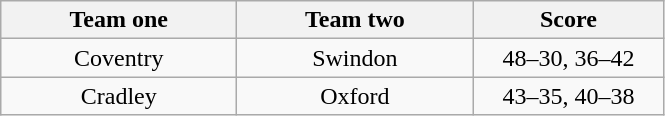<table class="wikitable" style="text-align: center">
<tr>
<th width=150>Team one</th>
<th width=150>Team two</th>
<th width=120>Score</th>
</tr>
<tr>
<td>Coventry</td>
<td>Swindon</td>
<td>48–30, 36–42</td>
</tr>
<tr>
<td>Cradley</td>
<td>Oxford</td>
<td>43–35, 40–38</td>
</tr>
</table>
